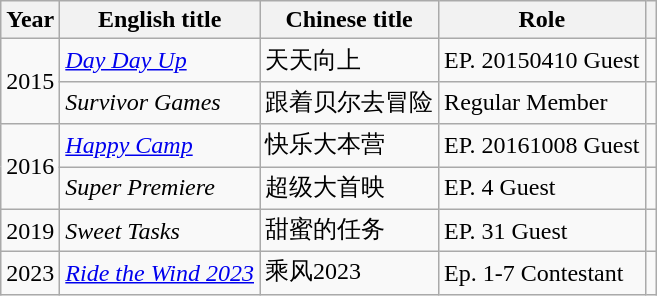<table class="wikitable sortable">
<tr>
<th>Year</th>
<th>English title</th>
<th>Chinese title</th>
<th>Role</th>
<th class="unsortable"></th>
</tr>
<tr>
<td rowspan="2">2015</td>
<td><em><a href='#'>Day Day Up</a></em></td>
<td>天天向上</td>
<td>EP. 20150410 Guest</td>
<td></td>
</tr>
<tr>
<td><em>Survivor Games</em></td>
<td>跟着贝尔去冒险</td>
<td>Regular Member</td>
<td></td>
</tr>
<tr>
<td rowspan="2">2016</td>
<td><em><a href='#'>Happy Camp</a></em></td>
<td>快乐大本营</td>
<td>EP. 20161008 Guest</td>
<td></td>
</tr>
<tr>
<td><em>Super Premiere</em></td>
<td>超级大首映</td>
<td>EP. 4 Guest</td>
<td></td>
</tr>
<tr>
<td>2019</td>
<td><em>Sweet Tasks</em></td>
<td>甜蜜的任务</td>
<td>EP. 31 Guest</td>
<td></td>
</tr>
<tr>
<td>2023</td>
<td><em><a href='#'>Ride the Wind 2023</a></em></td>
<td>乘风2023</td>
<td>Ep. 1-7 Contestant</td>
<td></td>
</tr>
</table>
